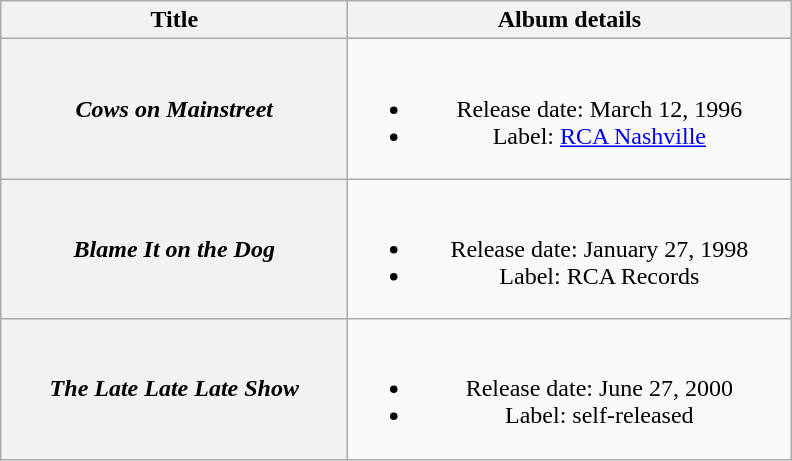<table class="wikitable plainrowheaders" style="text-align:center;">
<tr>
<th style="width:14em;">Title</th>
<th style="width:18em;">Album details</th>
</tr>
<tr>
<th scope="row"><em>Cows on Mainstreet</em></th>
<td><br><ul><li>Release date: March 12, 1996</li><li>Label: <a href='#'>RCA Nashville</a></li></ul></td>
</tr>
<tr>
<th scope="row"><em>Blame It on the Dog</em></th>
<td><br><ul><li>Release date: January 27, 1998</li><li>Label: RCA Records</li></ul></td>
</tr>
<tr>
<th scope="row"><em>The Late Late Late Show</em></th>
<td><br><ul><li>Release date: June 27, 2000</li><li>Label: self-released</li></ul></td>
</tr>
</table>
